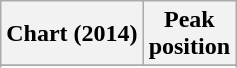<table class="wikitable sortable plainrowheaders" style="text-align:center">
<tr>
<th scope="col">Chart (2014)</th>
<th scope="col">Peak<br> position</th>
</tr>
<tr>
</tr>
<tr>
</tr>
</table>
